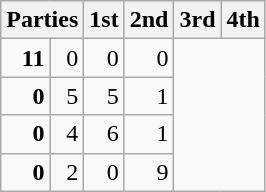<table class="wikitable" style="text-align:right;">
<tr>
<th colspan=2 style="text-align:left;">Parties</th>
<th>1st</th>
<th>2nd</th>
<th>3rd</th>
<th>4th</th>
</tr>
<tr>
<td><strong>11</strong></td>
<td>0</td>
<td>0</td>
<td>0</td>
</tr>
<tr>
<td><strong>0</strong></td>
<td>5</td>
<td>5</td>
<td>1</td>
</tr>
<tr>
<td><strong>0</strong></td>
<td>4</td>
<td>6</td>
<td>1</td>
</tr>
<tr>
<td><strong>0</strong></td>
<td>2</td>
<td>0</td>
<td>9</td>
</tr>
</table>
